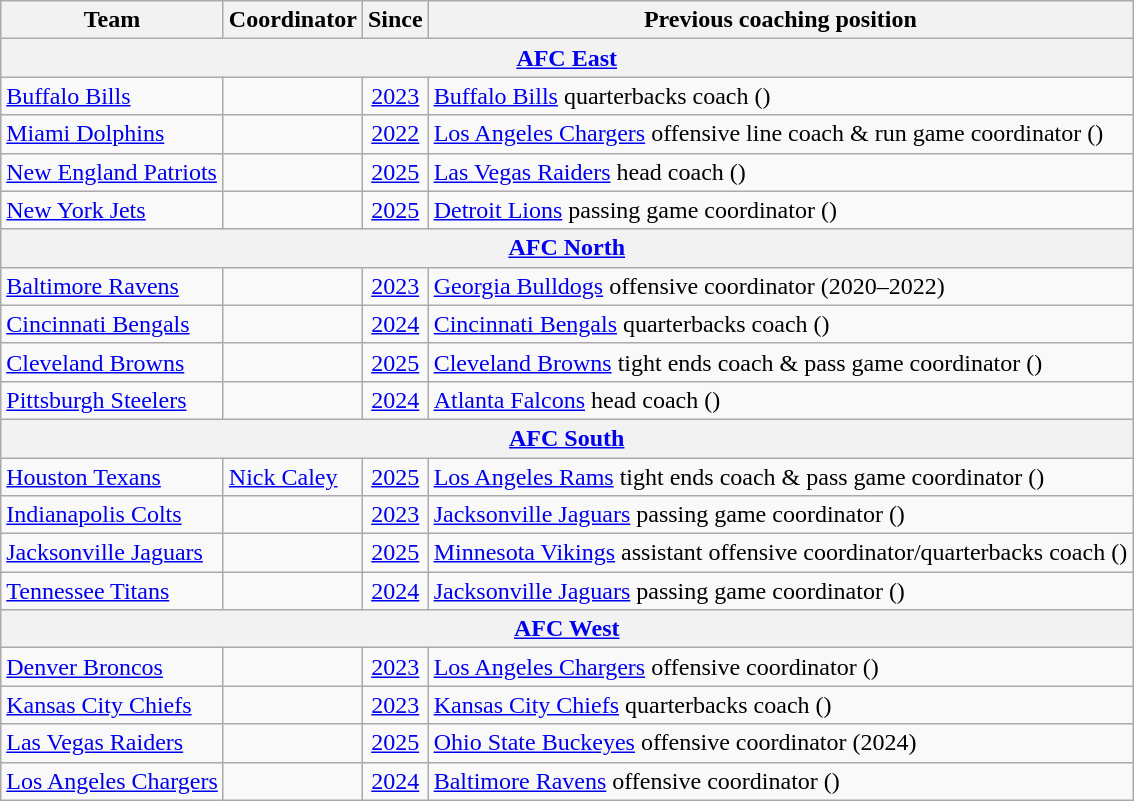<table class="wikitable sortable">
<tr>
<th>Team</th>
<th>Coordinator</th>
<th>Since</th>
<th>Previous coaching position</th>
</tr>
<tr>
<th colspan="4"><a href='#'>AFC East</a></th>
</tr>
<tr>
<td><a href='#'>Buffalo Bills</a></td>
<td></td>
<td align="center"><a href='#'>2023</a></td>
<td><a href='#'>Buffalo Bills</a> quarterbacks coach ()</td>
</tr>
<tr>
<td><a href='#'>Miami Dolphins</a></td>
<td></td>
<td align="center"><a href='#'>2022</a></td>
<td><a href='#'>Los Angeles Chargers</a> offensive line coach & run game coordinator ()</td>
</tr>
<tr>
<td><a href='#'>New England Patriots</a></td>
<td></td>
<td align="center"><a href='#'>2025</a></td>
<td><a href='#'>Las Vegas Raiders</a> head coach ()</td>
</tr>
<tr>
<td><a href='#'>New York Jets</a></td>
<td></td>
<td align="center"><a href='#'>2025</a></td>
<td><a href='#'>Detroit Lions</a> passing game coordinator ()</td>
</tr>
<tr>
<th colspan="4"><a href='#'>AFC North</a></th>
</tr>
<tr>
<td><a href='#'>Baltimore Ravens</a></td>
<td></td>
<td align="center"><a href='#'>2023</a></td>
<td><a href='#'>Georgia Bulldogs</a> offensive coordinator (2020–2022)</td>
</tr>
<tr>
<td><a href='#'>Cincinnati Bengals</a></td>
<td></td>
<td align="center"><a href='#'>2024</a></td>
<td><a href='#'>Cincinnati Bengals</a> quarterbacks coach ()</td>
</tr>
<tr>
<td><a href='#'>Cleveland Browns</a></td>
<td></td>
<td align="center"><a href='#'>2025</a></td>
<td><a href='#'>Cleveland Browns</a> tight ends coach & pass game coordinator ()</td>
</tr>
<tr>
<td><a href='#'>Pittsburgh Steelers</a></td>
<td></td>
<td align="center"><a href='#'>2024</a></td>
<td><a href='#'>Atlanta Falcons</a> head coach ()</td>
</tr>
<tr>
<th colspan="4"><a href='#'>AFC South</a></th>
</tr>
<tr>
<td><a href='#'>Houston Texans</a></td>
<td><a href='#'>Nick Caley</a></td>
<td align="center"><a href='#'>2025</a></td>
<td><a href='#'>Los Angeles Rams</a> tight ends coach & pass game coordinator ()</td>
</tr>
<tr>
<td><a href='#'>Indianapolis Colts</a></td>
<td></td>
<td align="center"><a href='#'>2023</a></td>
<td><a href='#'>Jacksonville Jaguars</a> passing game coordinator ()</td>
</tr>
<tr>
<td><a href='#'>Jacksonville Jaguars</a></td>
<td></td>
<td align="center"><a href='#'>2025</a></td>
<td><a href='#'>Minnesota Vikings</a> assistant offensive coordinator/quarterbacks coach ()</td>
</tr>
<tr>
<td><a href='#'>Tennessee Titans</a></td>
<td></td>
<td align="center"><a href='#'>2024</a></td>
<td><a href='#'>Jacksonville Jaguars</a> passing game coordinator ()</td>
</tr>
<tr>
<th colspan="4"><a href='#'>AFC West</a></th>
</tr>
<tr>
<td><a href='#'>Denver Broncos</a></td>
<td></td>
<td align="center"><a href='#'>2023</a></td>
<td><a href='#'>Los Angeles Chargers</a> offensive coordinator ()</td>
</tr>
<tr>
<td><a href='#'>Kansas City Chiefs</a></td>
<td></td>
<td align="center"><a href='#'>2023</a></td>
<td><a href='#'>Kansas City Chiefs</a> quarterbacks coach ()</td>
</tr>
<tr>
<td><a href='#'>Las Vegas Raiders</a></td>
<td></td>
<td align="center"><a href='#'>2025</a></td>
<td><a href='#'>Ohio State Buckeyes</a> offensive coordinator (2024)</td>
</tr>
<tr>
<td><a href='#'>Los Angeles Chargers</a></td>
<td></td>
<td align="center"><a href='#'>2024</a></td>
<td><a href='#'>Baltimore Ravens</a> offensive coordinator ()</td>
</tr>
</table>
